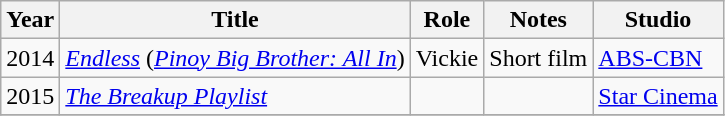<table class="wikitable sortable">
<tr>
<th>Year</th>
<th>Title</th>
<th>Role</th>
<th>Notes</th>
<th>Studio</th>
</tr>
<tr>
<td>2014</td>
<td><em><a href='#'>Endless</a></em> (<em><a href='#'>Pinoy Big Brother: All In</a></em>)</td>
<td>Vickie</td>
<td>Short film</td>
<td><a href='#'>ABS-CBN</a></td>
</tr>
<tr>
<td>2015</td>
<td><em><a href='#'>The Breakup Playlist </a></em></td>
<td></td>
<td></td>
<td><a href='#'>Star Cinema</a></td>
</tr>
<tr>
</tr>
</table>
